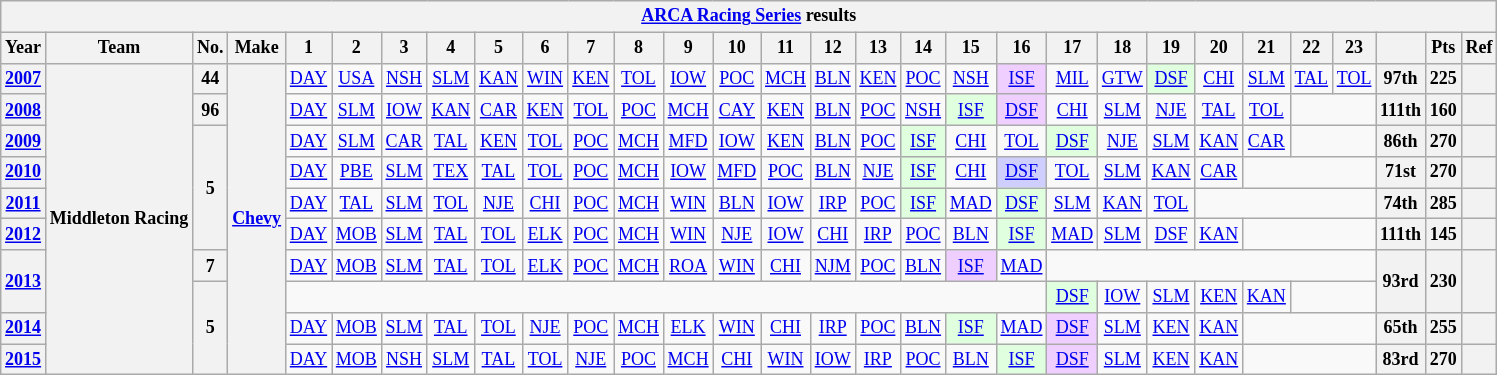<table class="wikitable" style="text-align:center; font-size:75%">
<tr>
<th colspan=48><a href='#'>ARCA Racing Series</a> results</th>
</tr>
<tr>
<th>Year</th>
<th>Team</th>
<th>No.</th>
<th>Make</th>
<th>1</th>
<th>2</th>
<th>3</th>
<th>4</th>
<th>5</th>
<th>6</th>
<th>7</th>
<th>8</th>
<th>9</th>
<th>10</th>
<th>11</th>
<th>12</th>
<th>13</th>
<th>14</th>
<th>15</th>
<th>16</th>
<th>17</th>
<th>18</th>
<th>19</th>
<th>20</th>
<th>21</th>
<th>22</th>
<th>23</th>
<th></th>
<th>Pts</th>
<th>Ref</th>
</tr>
<tr>
<th><a href='#'>2007</a></th>
<th rowspan=10>Middleton Racing</th>
<th>44</th>
<th rowspan=10><a href='#'>Chevy</a></th>
<td><a href='#'>DAY</a></td>
<td><a href='#'>USA</a></td>
<td><a href='#'>NSH</a></td>
<td><a href='#'>SLM</a></td>
<td><a href='#'>KAN</a></td>
<td><a href='#'>WIN</a></td>
<td><a href='#'>KEN</a></td>
<td><a href='#'>TOL</a></td>
<td><a href='#'>IOW</a></td>
<td><a href='#'>POC</a></td>
<td><a href='#'>MCH</a></td>
<td><a href='#'>BLN</a></td>
<td><a href='#'>KEN</a></td>
<td><a href='#'>POC</a></td>
<td><a href='#'>NSH</a></td>
<td style="background:#EFCFFF;"><a href='#'>ISF</a><br></td>
<td><a href='#'>MIL</a></td>
<td><a href='#'>GTW</a></td>
<td style="background:#DFFFDF;"><a href='#'>DSF</a><br></td>
<td><a href='#'>CHI</a></td>
<td><a href='#'>SLM</a></td>
<td><a href='#'>TAL</a></td>
<td><a href='#'>TOL</a></td>
<th>97th</th>
<th>225</th>
<th></th>
</tr>
<tr>
<th><a href='#'>2008</a></th>
<th>96</th>
<td><a href='#'>DAY</a></td>
<td><a href='#'>SLM</a></td>
<td><a href='#'>IOW</a></td>
<td><a href='#'>KAN</a></td>
<td><a href='#'>CAR</a></td>
<td><a href='#'>KEN</a></td>
<td><a href='#'>TOL</a></td>
<td><a href='#'>POC</a></td>
<td><a href='#'>MCH</a></td>
<td><a href='#'>CAY</a></td>
<td><a href='#'>KEN</a></td>
<td><a href='#'>BLN</a></td>
<td><a href='#'>POC</a></td>
<td><a href='#'>NSH</a></td>
<td style="background:#DFFFDF;"><a href='#'>ISF</a><br></td>
<td style="background:#EFCFFF;"><a href='#'>DSF</a><br></td>
<td><a href='#'>CHI</a></td>
<td><a href='#'>SLM</a></td>
<td><a href='#'>NJE</a></td>
<td><a href='#'>TAL</a></td>
<td><a href='#'>TOL</a></td>
<td colspan=2></td>
<th>111th</th>
<th>160</th>
<th></th>
</tr>
<tr>
<th><a href='#'>2009</a></th>
<th rowspan=4>5</th>
<td><a href='#'>DAY</a></td>
<td><a href='#'>SLM</a></td>
<td><a href='#'>CAR</a></td>
<td><a href='#'>TAL</a></td>
<td><a href='#'>KEN</a></td>
<td><a href='#'>TOL</a></td>
<td><a href='#'>POC</a></td>
<td><a href='#'>MCH</a></td>
<td><a href='#'>MFD</a></td>
<td><a href='#'>IOW</a></td>
<td><a href='#'>KEN</a></td>
<td><a href='#'>BLN</a></td>
<td><a href='#'>POC</a></td>
<td style="background:#DFFFDF;"><a href='#'>ISF</a><br></td>
<td><a href='#'>CHI</a></td>
<td><a href='#'>TOL</a></td>
<td style="background:#DFFFDF;"><a href='#'>DSF</a><br></td>
<td><a href='#'>NJE</a></td>
<td><a href='#'>SLM</a></td>
<td><a href='#'>KAN</a></td>
<td><a href='#'>CAR</a></td>
<td colspan=2></td>
<th>86th</th>
<th>270</th>
<th></th>
</tr>
<tr>
<th><a href='#'>2010</a></th>
<td><a href='#'>DAY</a></td>
<td><a href='#'>PBE</a></td>
<td><a href='#'>SLM</a></td>
<td><a href='#'>TEX</a></td>
<td><a href='#'>TAL</a></td>
<td><a href='#'>TOL</a></td>
<td><a href='#'>POC</a></td>
<td><a href='#'>MCH</a></td>
<td><a href='#'>IOW</a></td>
<td><a href='#'>MFD</a></td>
<td><a href='#'>POC</a></td>
<td><a href='#'>BLN</a></td>
<td><a href='#'>NJE</a></td>
<td style="background:#DFFFDF;"><a href='#'>ISF</a><br></td>
<td><a href='#'>CHI</a></td>
<td style="background:#CFCFFF;"><a href='#'>DSF</a><br></td>
<td><a href='#'>TOL</a></td>
<td><a href='#'>SLM</a></td>
<td><a href='#'>KAN</a></td>
<td><a href='#'>CAR</a></td>
<td colspan=3></td>
<th>71st</th>
<th>270</th>
<th></th>
</tr>
<tr>
<th><a href='#'>2011</a></th>
<td><a href='#'>DAY</a></td>
<td><a href='#'>TAL</a></td>
<td><a href='#'>SLM</a></td>
<td><a href='#'>TOL</a></td>
<td><a href='#'>NJE</a></td>
<td><a href='#'>CHI</a></td>
<td><a href='#'>POC</a></td>
<td><a href='#'>MCH</a></td>
<td><a href='#'>WIN</a></td>
<td><a href='#'>BLN</a></td>
<td><a href='#'>IOW</a></td>
<td><a href='#'>IRP</a></td>
<td><a href='#'>POC</a></td>
<td style="background:#DFFFDF;"><a href='#'>ISF</a><br></td>
<td><a href='#'>MAD</a></td>
<td style="background:#DFFFDF;"><a href='#'>DSF</a><br></td>
<td><a href='#'>SLM</a></td>
<td><a href='#'>KAN</a></td>
<td><a href='#'>TOL</a></td>
<td colspan=4></td>
<th>74th</th>
<th>285</th>
<th></th>
</tr>
<tr>
<th><a href='#'>2012</a></th>
<td><a href='#'>DAY</a></td>
<td><a href='#'>MOB</a></td>
<td><a href='#'>SLM</a></td>
<td><a href='#'>TAL</a></td>
<td><a href='#'>TOL</a></td>
<td><a href='#'>ELK</a></td>
<td><a href='#'>POC</a></td>
<td><a href='#'>MCH</a></td>
<td><a href='#'>WIN</a></td>
<td><a href='#'>NJE</a></td>
<td><a href='#'>IOW</a></td>
<td><a href='#'>CHI</a></td>
<td><a href='#'>IRP</a></td>
<td><a href='#'>POC</a></td>
<td><a href='#'>BLN</a></td>
<td style="background:#DFFFDF;"><a href='#'>ISF</a><br></td>
<td><a href='#'>MAD</a></td>
<td><a href='#'>SLM</a></td>
<td><a href='#'>DSF</a></td>
<td><a href='#'>KAN</a></td>
<td colspan=3></td>
<th>111th</th>
<th>145</th>
<th></th>
</tr>
<tr>
<th rowspan=2><a href='#'>2013</a></th>
<th>7</th>
<td><a href='#'>DAY</a></td>
<td><a href='#'>MOB</a></td>
<td><a href='#'>SLM</a></td>
<td><a href='#'>TAL</a></td>
<td><a href='#'>TOL</a></td>
<td><a href='#'>ELK</a></td>
<td><a href='#'>POC</a></td>
<td><a href='#'>MCH</a></td>
<td><a href='#'>ROA</a></td>
<td><a href='#'>WIN</a></td>
<td><a href='#'>CHI</a></td>
<td><a href='#'>NJM</a></td>
<td><a href='#'>POC</a></td>
<td><a href='#'>BLN</a></td>
<td style="background:#EFCFFF;"><a href='#'>ISF</a><br></td>
<td><a href='#'>MAD</a></td>
<td colspan=7></td>
<th rowspan=2>93rd</th>
<th rowspan=2>230</th>
<th rowspan=2></th>
</tr>
<tr>
<th rowspan=3>5</th>
<td colspan=16></td>
<td style="background:#DFFFDF;"><a href='#'>DSF</a><br></td>
<td><a href='#'>IOW</a></td>
<td><a href='#'>SLM</a></td>
<td><a href='#'>KEN</a></td>
<td><a href='#'>KAN</a></td>
<td colspan=2></td>
</tr>
<tr>
<th><a href='#'>2014</a></th>
<td><a href='#'>DAY</a></td>
<td><a href='#'>MOB</a></td>
<td><a href='#'>SLM</a></td>
<td><a href='#'>TAL</a></td>
<td><a href='#'>TOL</a></td>
<td><a href='#'>NJE</a></td>
<td><a href='#'>POC</a></td>
<td><a href='#'>MCH</a></td>
<td><a href='#'>ELK</a></td>
<td><a href='#'>WIN</a></td>
<td><a href='#'>CHI</a></td>
<td><a href='#'>IRP</a></td>
<td><a href='#'>POC</a></td>
<td><a href='#'>BLN</a></td>
<td style="background:#DFFFDF;"><a href='#'>ISF</a><br></td>
<td><a href='#'>MAD</a></td>
<td style="background:#EFCFFF;"><a href='#'>DSF</a><br></td>
<td><a href='#'>SLM</a></td>
<td><a href='#'>KEN</a></td>
<td><a href='#'>KAN</a></td>
<td colspan=3></td>
<th>65th</th>
<th>255</th>
<th></th>
</tr>
<tr>
<th><a href='#'>2015</a></th>
<td><a href='#'>DAY</a></td>
<td><a href='#'>MOB</a></td>
<td><a href='#'>NSH</a></td>
<td><a href='#'>SLM</a></td>
<td><a href='#'>TAL</a></td>
<td><a href='#'>TOL</a></td>
<td><a href='#'>NJE</a></td>
<td><a href='#'>POC</a></td>
<td><a href='#'>MCH</a></td>
<td><a href='#'>CHI</a></td>
<td><a href='#'>WIN</a></td>
<td><a href='#'>IOW</a></td>
<td><a href='#'>IRP</a></td>
<td><a href='#'>POC</a></td>
<td><a href='#'>BLN</a></td>
<td style="background:#DFFFDF;"><a href='#'>ISF</a><br></td>
<td style="background:#EFCFFF;"><a href='#'>DSF</a><br></td>
<td><a href='#'>SLM</a></td>
<td><a href='#'>KEN</a></td>
<td><a href='#'>KAN</a></td>
<td colspan=3></td>
<th>83rd</th>
<th>270</th>
<th></th>
</tr>
</table>
